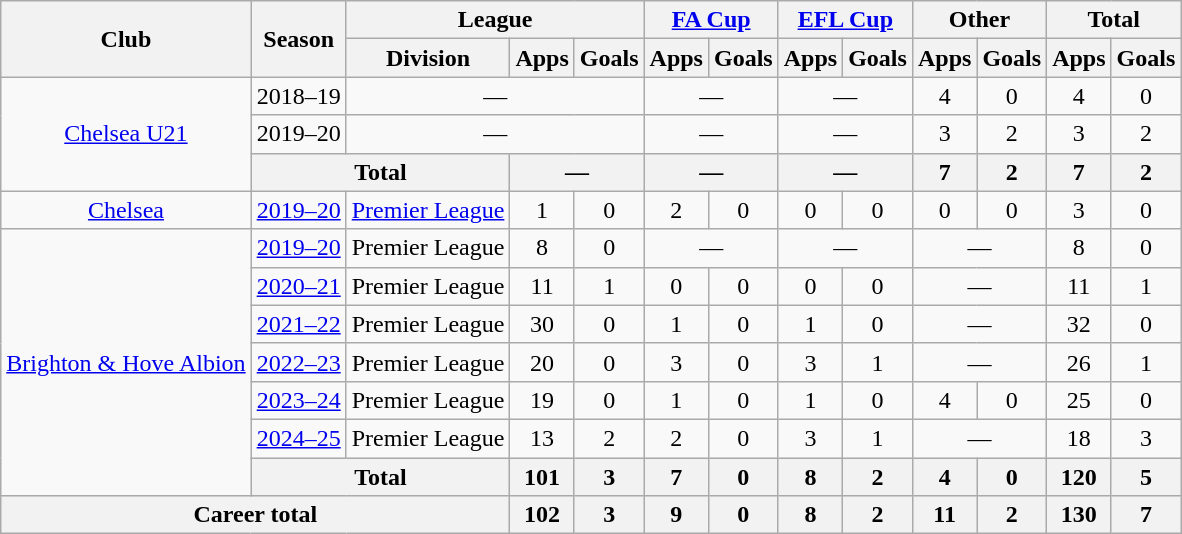<table class="wikitable" style="text-align: center;">
<tr>
<th rowspan="2">Club</th>
<th rowspan="2">Season</th>
<th colspan="3">League</th>
<th colspan="2"><a href='#'>FA Cup</a></th>
<th colspan="2"><a href='#'>EFL Cup</a></th>
<th colspan="2">Other</th>
<th colspan="2">Total</th>
</tr>
<tr>
<th>Division</th>
<th>Apps</th>
<th>Goals</th>
<th>Apps</th>
<th>Goals</th>
<th>Apps</th>
<th>Goals</th>
<th>Apps</th>
<th>Goals</th>
<th>Apps</th>
<th>Goals</th>
</tr>
<tr>
<td rowspan="3"><a href='#'>Chelsea U21</a></td>
<td>2018–19</td>
<td colspan="3">—</td>
<td colspan="2">—</td>
<td colspan="2">—</td>
<td>4</td>
<td>0</td>
<td>4</td>
<td>0</td>
</tr>
<tr>
<td>2019–20</td>
<td colspan="3">—</td>
<td colspan="2">—</td>
<td colspan="2">—</td>
<td>3</td>
<td>2</td>
<td>3</td>
<td>2</td>
</tr>
<tr>
<th colspan="2">Total</th>
<th colspan="2">—</th>
<th colspan="2">—</th>
<th colspan="2">—</th>
<th>7</th>
<th>2</th>
<th>7</th>
<th>2</th>
</tr>
<tr>
<td><a href='#'>Chelsea</a></td>
<td><a href='#'>2019–20</a></td>
<td><a href='#'>Premier League</a></td>
<td>1</td>
<td>0</td>
<td>2</td>
<td>0</td>
<td>0</td>
<td>0</td>
<td>0</td>
<td>0</td>
<td>3</td>
<td>0</td>
</tr>
<tr>
<td rowspan="7"><a href='#'>Brighton & Hove Albion</a></td>
<td><a href='#'>2019–20</a></td>
<td>Premier League</td>
<td>8</td>
<td>0</td>
<td colspan="2">—</td>
<td colspan="2">—</td>
<td colspan="2">—</td>
<td>8</td>
<td>0</td>
</tr>
<tr>
<td><a href='#'>2020–21</a></td>
<td>Premier League</td>
<td>11</td>
<td>1</td>
<td>0</td>
<td>0</td>
<td>0</td>
<td>0</td>
<td colspan="2">—</td>
<td>11</td>
<td>1</td>
</tr>
<tr>
<td><a href='#'>2021–22</a></td>
<td>Premier League</td>
<td>30</td>
<td>0</td>
<td>1</td>
<td>0</td>
<td>1</td>
<td>0</td>
<td colspan="2">—</td>
<td>32</td>
<td>0</td>
</tr>
<tr>
<td><a href='#'>2022–23</a></td>
<td>Premier League</td>
<td>20</td>
<td>0</td>
<td>3</td>
<td>0</td>
<td>3</td>
<td>1</td>
<td colspan="2">—</td>
<td>26</td>
<td>1</td>
</tr>
<tr>
<td><a href='#'>2023–24</a></td>
<td>Premier League</td>
<td>19</td>
<td>0</td>
<td>1</td>
<td>0</td>
<td>1</td>
<td>0</td>
<td>4</td>
<td>0</td>
<td>25</td>
<td>0</td>
</tr>
<tr>
<td><a href='#'>2024–25</a></td>
<td>Premier League</td>
<td>13</td>
<td>2</td>
<td>2</td>
<td>0</td>
<td>3</td>
<td>1</td>
<td colspan="2">—</td>
<td>18</td>
<td>3</td>
</tr>
<tr>
<th colspan="2">Total</th>
<th>101</th>
<th>3</th>
<th>7</th>
<th>0</th>
<th>8</th>
<th>2</th>
<th>4</th>
<th>0</th>
<th>120</th>
<th>5</th>
</tr>
<tr>
<th colspan="3">Career total</th>
<th>102</th>
<th>3</th>
<th>9</th>
<th>0</th>
<th>8</th>
<th>2</th>
<th>11</th>
<th>2</th>
<th>130</th>
<th>7</th>
</tr>
</table>
